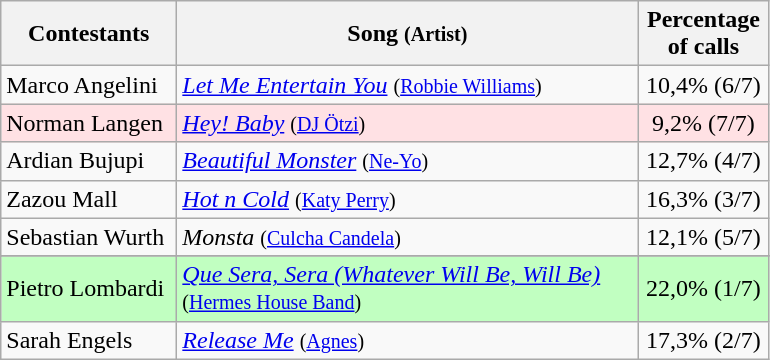<table class="wikitable">
<tr ">
<th style="width:110px;">Contestants</th>
<th style="width:300px;">Song <small>(Artist)</small></th>
<th style="width:80px;">Percentage of calls</th>
</tr>
<tr>
<td align="left">Marco Angelini</td>
<td align="left"><em><a href='#'>Let Me Entertain You</a></em> <small>(<a href='#'>Robbie Williams</a>)</small></td>
<td style="text-align:center;">10,4% (6/7)</td>
</tr>
<tr bgcolor="#ffe1e4">
<td align="left">Norman Langen</td>
<td align="left"><em><a href='#'>Hey! Baby</a></em> <small>(<a href='#'>DJ Ötzi</a>)</small></td>
<td style="text-align:center;">9,2% (7/7)</td>
</tr>
<tr>
<td align="left">Ardian Bujupi</td>
<td align="left"><em><a href='#'>Beautiful Monster</a></em> <small>(<a href='#'>Ne-Yo</a>)</small></td>
<td style="text-align:center;">12,7% (4/7)</td>
</tr>
<tr>
<td align="left">Zazou Mall</td>
<td align="left"><em><a href='#'>Hot n Cold</a></em> <small>(<a href='#'>Katy Perry</a>)</small></td>
<td style="text-align:center;">16,3% (3/7)</td>
</tr>
<tr>
<td align="left">Sebastian Wurth</td>
<td align="left"><em>Monsta</em> <small>(<a href='#'>Culcha Candela</a>)</small></td>
<td style="text-align:center;">12,1% (5/7)</td>
</tr>
<tr>
</tr>
<tr style="background:#c1ffc1;">
<td align="left">Pietro Lombardi</td>
<td align="left"><em><a href='#'>Que Sera, Sera (Whatever Will Be, Will Be)</a></em> <small>(<a href='#'>Hermes House Band</a>)</small></td>
<td style="text-align:center;">22,0% (1/7)</td>
</tr>
<tr>
<td align="left">Sarah Engels</td>
<td align="left"><em><a href='#'>Release Me</a></em> <small>(<a href='#'>Agnes</a>)</small></td>
<td style="text-align:center;">17,3% (2/7)</td>
</tr>
</table>
